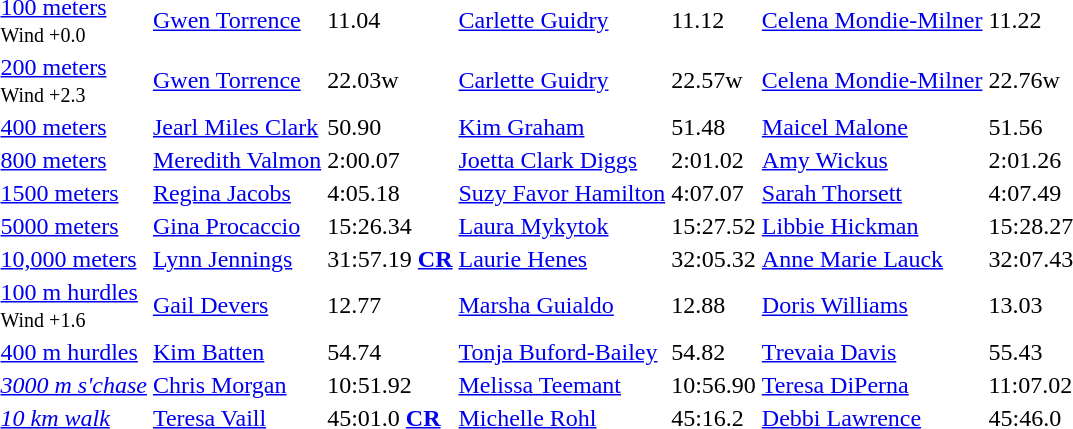<table>
<tr>
<td><a href='#'>100 meters</a> <br><small>Wind +0.0</small></td>
<td><a href='#'>Gwen Torrence</a></td>
<td>11.04</td>
<td><a href='#'>Carlette Guidry</a></td>
<td>11.12</td>
<td><a href='#'>Celena Mondie-Milner</a></td>
<td>11.22</td>
</tr>
<tr>
<td><a href='#'>200 meters</a> <br><small>Wind +2.3</small></td>
<td><a href='#'>Gwen Torrence</a></td>
<td>22.03w</td>
<td><a href='#'>Carlette Guidry</a></td>
<td>22.57w</td>
<td><a href='#'>Celena Mondie-Milner</a></td>
<td>22.76w</td>
</tr>
<tr>
<td><a href='#'>400 meters</a></td>
<td><a href='#'>Jearl Miles Clark</a></td>
<td>50.90</td>
<td><a href='#'>Kim Graham</a></td>
<td>51.48</td>
<td><a href='#'>Maicel Malone</a></td>
<td>51.56</td>
</tr>
<tr>
<td><a href='#'>800 meters</a></td>
<td><a href='#'>Meredith Valmon</a></td>
<td>2:00.07</td>
<td><a href='#'>Joetta Clark Diggs</a></td>
<td>2:01.02</td>
<td><a href='#'>Amy Wickus</a></td>
<td>2:01.26</td>
</tr>
<tr>
<td><a href='#'>1500 meters</a></td>
<td><a href='#'>Regina Jacobs</a></td>
<td>4:05.18</td>
<td><a href='#'>Suzy Favor Hamilton</a></td>
<td>4:07.07</td>
<td><a href='#'>Sarah Thorsett</a></td>
<td>4:07.49</td>
</tr>
<tr>
<td><a href='#'>5000 meters</a></td>
<td><a href='#'>Gina Procaccio</a></td>
<td>15:26.34</td>
<td><a href='#'>Laura Mykytok</a></td>
<td>15:27.52</td>
<td><a href='#'>Libbie Hickman</a></td>
<td>15:28.27</td>
</tr>
<tr>
<td><a href='#'>10,000 meters</a></td>
<td><a href='#'>Lynn Jennings</a></td>
<td>31:57.19 <strong><a href='#'>CR</a></strong></td>
<td><a href='#'>Laurie Henes</a></td>
<td>32:05.32</td>
<td><a href='#'>Anne Marie Lauck</a></td>
<td>32:07.43</td>
</tr>
<tr>
<td><a href='#'>100 m hurdles</a> <br><small>Wind +1.6</small></td>
<td><a href='#'>Gail Devers</a></td>
<td>12.77</td>
<td><a href='#'>Marsha Guialdo</a></td>
<td>12.88</td>
<td><a href='#'>Doris Williams</a></td>
<td>13.03</td>
</tr>
<tr>
<td><a href='#'>400 m hurdles</a></td>
<td><a href='#'>Kim Batten</a></td>
<td>54.74</td>
<td><a href='#'>Tonja Buford-Bailey</a></td>
<td>54.82</td>
<td><a href='#'>Trevaia Davis</a></td>
<td>55.43</td>
</tr>
<tr>
<td><em><a href='#'>3000 m s'chase</a></em> </td>
<td><a href='#'>Chris Morgan</a></td>
<td>10:51.92</td>
<td><a href='#'>Melissa Teemant</a></td>
<td>10:56.90</td>
<td><a href='#'>Teresa DiPerna</a></td>
<td>11:07.02</td>
</tr>
<tr>
<td><em><a href='#'>10&nbsp;km walk</a></em></td>
<td><a href='#'>Teresa Vaill</a></td>
<td>45:01.0 <strong><a href='#'>CR</a></strong></td>
<td><a href='#'>Michelle Rohl</a></td>
<td>45:16.2</td>
<td><a href='#'>Debbi Lawrence</a></td>
<td>45:46.0</td>
</tr>
</table>
